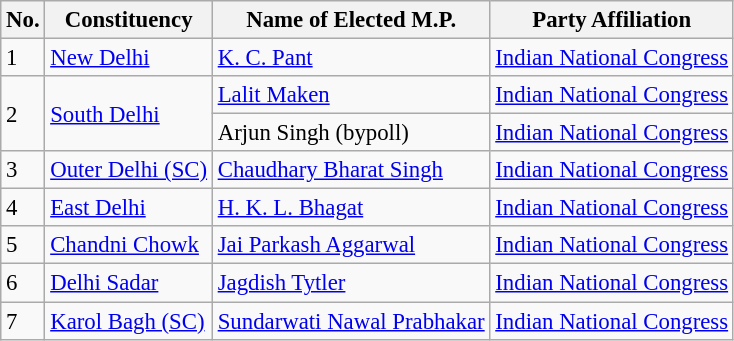<table class="wikitable" style="font-size: 95%;">
<tr>
<th>No.</th>
<th>Constituency</th>
<th>Name of Elected M.P.</th>
<th>Party Affiliation</th>
</tr>
<tr>
<td>1</td>
<td><a href='#'>New Delhi</a></td>
<td><a href='#'>K. C. Pant</a></td>
<td><a href='#'>Indian National Congress</a></td>
</tr>
<tr>
<td rowspan="2">2</td>
<td rowspan="2"><a href='#'>South Delhi</a></td>
<td><a href='#'>Lalit Maken</a></td>
<td><a href='#'>Indian National Congress</a></td>
</tr>
<tr>
<td>Arjun Singh (bypoll)</td>
<td><a href='#'>Indian National Congress</a></td>
</tr>
<tr>
<td>3</td>
<td><a href='#'>Outer Delhi (SC)</a></td>
<td><a href='#'>Chaudhary Bharat Singh</a></td>
<td><a href='#'>Indian National Congress</a></td>
</tr>
<tr>
<td>4</td>
<td><a href='#'>East Delhi</a></td>
<td><a href='#'>H. K. L. Bhagat</a></td>
<td><a href='#'>Indian National Congress</a></td>
</tr>
<tr>
<td>5</td>
<td><a href='#'>Chandni Chowk</a></td>
<td><a href='#'>Jai Parkash Aggarwal</a></td>
<td><a href='#'>Indian National Congress</a></td>
</tr>
<tr>
<td>6</td>
<td><a href='#'>Delhi Sadar</a></td>
<td><a href='#'>Jagdish Tytler</a></td>
<td><a href='#'>Indian National Congress</a></td>
</tr>
<tr>
<td>7</td>
<td><a href='#'>Karol Bagh (SC)</a></td>
<td><a href='#'>Sundarwati Nawal Prabhakar</a></td>
<td><a href='#'>Indian National Congress</a></td>
</tr>
</table>
